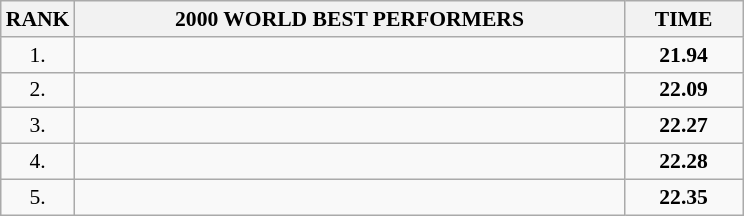<table class="wikitable" style="border-collapse: collapse; font-size: 90%;">
<tr>
<th>RANK</th>
<th align="center" style="width: 25em">2000 WORLD BEST PERFORMERS</th>
<th align="center" style="width: 5em">TIME</th>
</tr>
<tr>
<td align="center">1.</td>
<td></td>
<td align="center"><strong>21.94</strong></td>
</tr>
<tr>
<td align="center">2.</td>
<td></td>
<td align="center"><strong>22.09</strong></td>
</tr>
<tr>
<td align="center">3.</td>
<td></td>
<td align="center"><strong>22.27</strong></td>
</tr>
<tr>
<td align="center">4.</td>
<td></td>
<td align="center"><strong>22.28</strong></td>
</tr>
<tr>
<td align="center">5.</td>
<td></td>
<td align="center"><strong>22.35</strong></td>
</tr>
</table>
